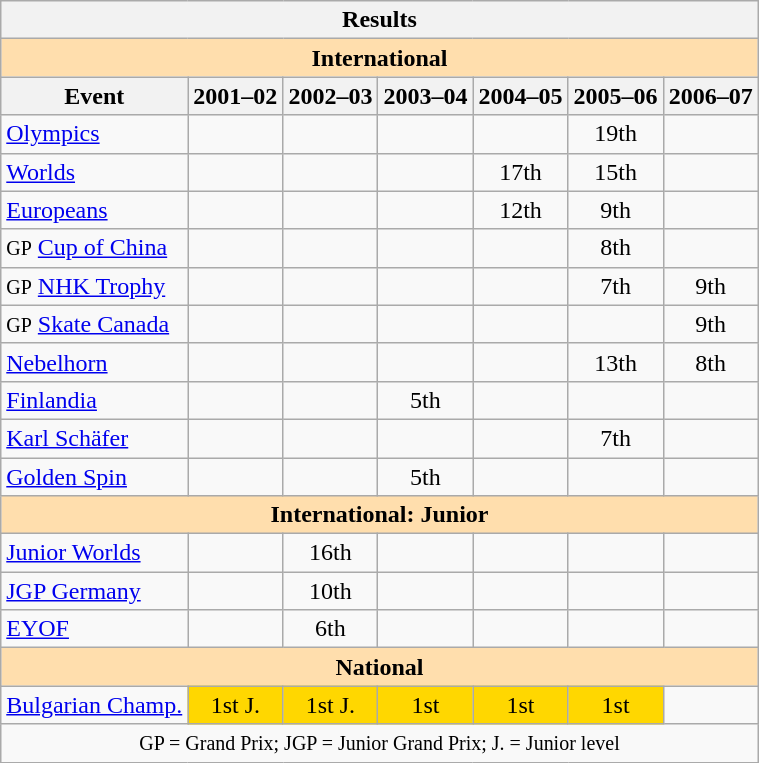<table class="wikitable" style="text-align:center">
<tr>
<th colspan=7 align=center><strong>Results</strong></th>
</tr>
<tr>
<th style="background-color: #ffdead; " colspan=7 align=center><strong>International</strong></th>
</tr>
<tr>
<th>Event</th>
<th>2001–02</th>
<th>2002–03</th>
<th>2003–04</th>
<th>2004–05</th>
<th>2005–06</th>
<th>2006–07</th>
</tr>
<tr>
<td align=left><a href='#'>Olympics</a></td>
<td></td>
<td></td>
<td></td>
<td></td>
<td>19th</td>
<td></td>
</tr>
<tr>
<td align=left><a href='#'>Worlds</a></td>
<td></td>
<td></td>
<td></td>
<td>17th</td>
<td>15th</td>
<td></td>
</tr>
<tr>
<td align=left><a href='#'>Europeans</a></td>
<td></td>
<td></td>
<td></td>
<td>12th</td>
<td>9th</td>
<td></td>
</tr>
<tr>
<td align=left><small>GP</small> <a href='#'>Cup of China</a></td>
<td></td>
<td></td>
<td></td>
<td></td>
<td>8th</td>
<td></td>
</tr>
<tr>
<td align=left><small>GP</small> <a href='#'>NHK Trophy</a></td>
<td></td>
<td></td>
<td></td>
<td></td>
<td>7th</td>
<td>9th</td>
</tr>
<tr>
<td align=left><small>GP</small> <a href='#'>Skate Canada</a></td>
<td></td>
<td></td>
<td></td>
<td></td>
<td></td>
<td>9th</td>
</tr>
<tr>
<td align=left><a href='#'>Nebelhorn</a></td>
<td></td>
<td></td>
<td></td>
<td></td>
<td>13th</td>
<td>8th</td>
</tr>
<tr>
<td align=left><a href='#'>Finlandia</a></td>
<td></td>
<td></td>
<td>5th</td>
<td></td>
<td></td>
<td></td>
</tr>
<tr>
<td align=left><a href='#'>Karl Schäfer</a></td>
<td></td>
<td></td>
<td></td>
<td></td>
<td>7th</td>
<td></td>
</tr>
<tr>
<td align=left><a href='#'>Golden Spin</a></td>
<td></td>
<td></td>
<td>5th</td>
<td></td>
<td></td>
<td></td>
</tr>
<tr>
<th style="background-color: #ffdead; " colspan=7 align=center><strong>International: Junior</strong></th>
</tr>
<tr>
<td align=left><a href='#'>Junior Worlds</a></td>
<td></td>
<td>16th</td>
<td></td>
<td></td>
<td></td>
<td></td>
</tr>
<tr>
<td align=left><a href='#'>JGP Germany</a></td>
<td></td>
<td>10th</td>
<td></td>
<td></td>
<td></td>
<td></td>
</tr>
<tr>
<td align=left><a href='#'>EYOF</a></td>
<td></td>
<td>6th</td>
<td></td>
<td></td>
<td></td>
<td></td>
</tr>
<tr>
<th style="background-color: #ffdead; " colspan=7 align=center><strong>National</strong></th>
</tr>
<tr>
<td align=left><a href='#'>Bulgarian Champ.</a></td>
<td bgcolor=gold>1st J.</td>
<td bgcolor=gold>1st J.</td>
<td bgcolor=gold>1st</td>
<td bgcolor=gold>1st</td>
<td bgcolor=gold>1st</td>
<td></td>
</tr>
<tr>
<td colspan=7 align=center><small> GP = Grand Prix; JGP = Junior Grand Prix; J. = Junior level </small></td>
</tr>
</table>
